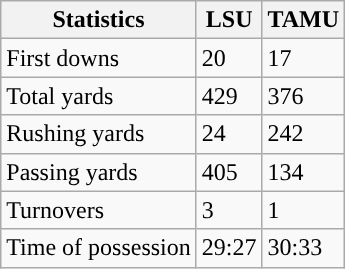<table class="wikitable" style="float: left;">
<tr>
<th>Statistics</th>
<th>LSU</th>
<th>TAMU</th>
</tr>
<tr>
<td>First downs</td>
<td>20</td>
<td>17</td>
</tr>
<tr>
<td>Total yards</td>
<td>429</td>
<td>376</td>
</tr>
<tr>
<td>Rushing yards</td>
<td>24</td>
<td>242</td>
</tr>
<tr>
<td>Passing yards</td>
<td>405</td>
<td>134</td>
</tr>
<tr>
<td>Turnovers</td>
<td>3</td>
<td>1</td>
</tr>
<tr>
<td>Time of possession</td>
<td>29:27</td>
<td>30:33</td>
</tr>
</table>
